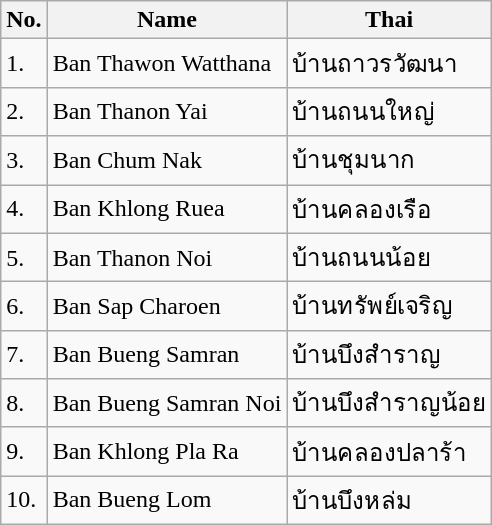<table class="wikitable sortable">
<tr>
<th>No.</th>
<th>Name</th>
<th>Thai</th>
</tr>
<tr>
<td>1.</td>
<td>Ban Thawon Watthana</td>
<td>บ้านถาวรวัฒนา</td>
</tr>
<tr>
<td>2.</td>
<td>Ban Thanon Yai</td>
<td>บ้านถนนใหญ่</td>
</tr>
<tr>
<td>3.</td>
<td>Ban Chum Nak</td>
<td>บ้านชุมนาก</td>
</tr>
<tr>
<td>4.</td>
<td>Ban Khlong Ruea</td>
<td>บ้านคลองเรือ</td>
</tr>
<tr>
<td>5.</td>
<td>Ban Thanon Noi</td>
<td>บ้านถนนน้อย</td>
</tr>
<tr>
<td>6.</td>
<td>Ban Sap Charoen</td>
<td>บ้านทรัพย์เจริญ</td>
</tr>
<tr>
<td>7.</td>
<td>Ban Bueng Samran</td>
<td>บ้านบึงสำราญ</td>
</tr>
<tr>
<td>8.</td>
<td>Ban Bueng Samran Noi</td>
<td>บ้านบึงสำราญน้อย</td>
</tr>
<tr>
<td>9.</td>
<td>Ban Khlong Pla Ra</td>
<td>บ้านคลองปลาร้า</td>
</tr>
<tr>
<td>10.</td>
<td>Ban Bueng Lom</td>
<td>บ้านบึงหล่ม</td>
</tr>
</table>
